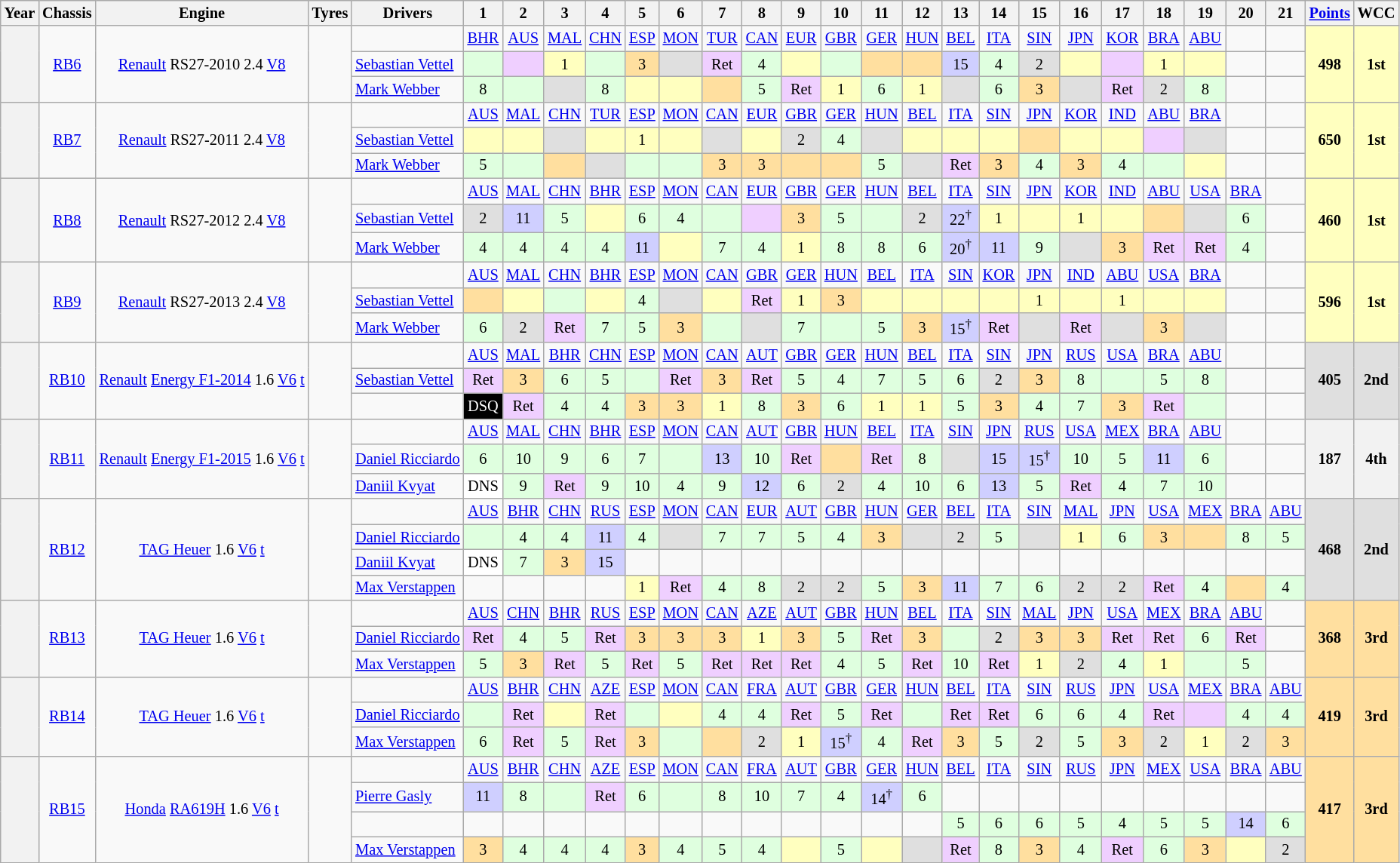<table class="wikitable" style="text-align:center; font-size:85%;">
<tr>
<th>Year</th>
<th>Chassis</th>
<th>Engine</th>
<th>Tyres</th>
<th>Drivers</th>
<th>1</th>
<th>2</th>
<th>3</th>
<th>4</th>
<th>5</th>
<th>6</th>
<th>7</th>
<th>8</th>
<th>9</th>
<th>10</th>
<th>11</th>
<th>12</th>
<th>13</th>
<th>14</th>
<th>15</th>
<th>16</th>
<th>17</th>
<th>18</th>
<th>19</th>
<th>20</th>
<th>21</th>
<th><a href='#'>Points</a></th>
<th>WCC</th>
</tr>
<tr>
<th rowspan="3"></th>
<td rowspan="3"><a href='#'>RB6</a></td>
<td rowspan="3"><a href='#'>Renault</a> RS27-2010 2.4 <a href='#'>V8</a></td>
<td rowspan="3"></td>
<td></td>
<td><a href='#'>BHR</a></td>
<td><a href='#'>AUS</a></td>
<td><a href='#'>MAL</a></td>
<td><a href='#'>CHN</a></td>
<td><a href='#'>ESP</a></td>
<td><a href='#'>MON</a></td>
<td><a href='#'>TUR</a></td>
<td><a href='#'>CAN</a></td>
<td><a href='#'>EUR</a></td>
<td><a href='#'>GBR</a></td>
<td><a href='#'>GER</a></td>
<td><a href='#'>HUN</a></td>
<td><a href='#'>BEL</a></td>
<td><a href='#'>ITA</a></td>
<td><a href='#'>SIN</a></td>
<td><a href='#'>JPN</a></td>
<td><a href='#'>KOR</a></td>
<td><a href='#'>BRA</a></td>
<td><a href='#'>ABU</a></td>
<td></td>
<td></td>
<td rowspan="3" style="background:#ffffbf;"><strong>498</strong></td>
<td rowspan="3" style="background:#ffffbf;"><strong>1st</strong></td>
</tr>
<tr>
<td align="left"> <a href='#'>Sebastian Vettel</a></td>
<td style="background:#dfffdf;"></td>
<td style="background:#efcfff;"></td>
<td style="background:#ffffbf;">1</td>
<td style="background:#dfffdf;"></td>
<td style="background:#ffdf9f;">3</td>
<td style="background:#dfdfdf;"></td>
<td style="background:#efcfff;">Ret</td>
<td style="background:#dfffdf;">4</td>
<td style="background:#ffffbf;"></td>
<td style="background:#dfffdf;"></td>
<td style="background:#ffdf9f;"></td>
<td style="background:#ffdf9f;"></td>
<td style="background:#cfcfff;">15</td>
<td style="background:#dfffdf;">4</td>
<td style="background:#dfdfdf;">2</td>
<td style="background:#ffffbf;"></td>
<td style="background:#EFCFFF;"></td>
<td style="background:#ffffbf;">1</td>
<td style="background:#ffffbf;"></td>
<td></td>
<td></td>
</tr>
<tr>
<td align="left"> <a href='#'>Mark Webber</a></td>
<td style="background:#dfffdf;">8</td>
<td style="background:#dfffdf;"></td>
<td style="background:#dfdfdf;"></td>
<td style="background:#dfffdf;">8</td>
<td style="background:#ffffbf;"></td>
<td style="background:#ffffbf;"></td>
<td style="background:#ffdf9f;"></td>
<td style="background:#dfffdf;">5</td>
<td style="background:#efcfff;">Ret</td>
<td style="background:#ffffbf;">1</td>
<td style="background:#dfffdf;">6</td>
<td style="background:#ffffbf;">1</td>
<td style="background:#dfdfdf;"></td>
<td style="background:#dfffdf;">6</td>
<td style="background:#ffdf9f;">3</td>
<td style="background:#dfdfdf;"></td>
<td style="background:#EFCFFF;">Ret</td>
<td style="background:#dfdfdf;">2</td>
<td style="background:#dfffdf;">8</td>
<td></td>
<td></td>
</tr>
<tr>
<th rowspan="3"></th>
<td rowspan="3"><a href='#'>RB7</a></td>
<td rowspan="3"><a href='#'>Renault</a> RS27-2011 2.4 <a href='#'>V8</a></td>
<td rowspan="3"></td>
<td></td>
<td><a href='#'>AUS</a></td>
<td><a href='#'>MAL</a></td>
<td><a href='#'>CHN</a></td>
<td><a href='#'>TUR</a></td>
<td><a href='#'>ESP</a></td>
<td><a href='#'>MON</a></td>
<td><a href='#'>CAN</a></td>
<td><a href='#'>EUR</a></td>
<td><a href='#'>GBR</a></td>
<td><a href='#'>GER</a></td>
<td><a href='#'>HUN</a></td>
<td><a href='#'>BEL</a></td>
<td><a href='#'>ITA</a></td>
<td><a href='#'>SIN</a></td>
<td><a href='#'>JPN</a></td>
<td><a href='#'>KOR</a></td>
<td><a href='#'>IND</a></td>
<td><a href='#'>ABU</a></td>
<td><a href='#'>BRA</a></td>
<td></td>
<td></td>
<td rowspan="3" style="background:#ffffbf;"><strong>650</strong></td>
<td rowspan="3" style="background:#ffffbf;"><strong>1st</strong></td>
</tr>
<tr>
<td align="left"> <a href='#'>Sebastian Vettel</a></td>
<td style="background:#ffffbf;"></td>
<td style="background:#ffffbf;"></td>
<td style="background:#dfdfdf;"></td>
<td style="background:#ffffbf;"></td>
<td style="background:#ffffbf;">1</td>
<td style="background:#ffffbf;"></td>
<td style="background:#dfdfdf;"></td>
<td style="background:#ffffbf;"></td>
<td style="background:#dfdfdf;">2</td>
<td style="background:#dfffdf;">4</td>
<td style="background:#dfdfdf;"></td>
<td style="background:#ffffbf;"></td>
<td style="background:#ffffbf;"></td>
<td style="background:#ffffbf;"></td>
<td style="background:#ffdf9f;"></td>
<td style="background:#ffffbf;"></td>
<td style="background:#ffffbf;"></td>
<td style="background:#EFCFFF;"></td>
<td style="background:#dfdfdf;"></td>
<td></td>
<td></td>
</tr>
<tr>
<td align="left"> <a href='#'>Mark Webber</a></td>
<td style="background:#dfffdf;">5</td>
<td style="background:#dfffdf;"></td>
<td style="background:#ffdf9f;"></td>
<td style="background:#dfdfdf;"></td>
<td style="background:#dfffdf;"></td>
<td style="background:#dfffdf;"></td>
<td style="background:#ffdf9f;">3</td>
<td style="background:#ffdf9f;">3</td>
<td style="background:#ffdf9f;"></td>
<td style="background:#ffdf9f;"></td>
<td style="background:#dfffdf;">5</td>
<td style="background:#dfdfdf;"></td>
<td style="background:#EFCFFF;">Ret</td>
<td style="background:#ffdf9f;">3</td>
<td style="background:#dfffdf;">4</td>
<td style="background:#ffdf9f;">3</td>
<td style="background:#dfffdf;">4</td>
<td style="background:#dfffdf;"></td>
<td style="background:#ffffbf;"></td>
<td></td>
<td></td>
</tr>
<tr>
<th rowspan="3"></th>
<td rowspan="3"><a href='#'>RB8</a></td>
<td rowspan="3"><a href='#'>Renault</a> RS27-2012 2.4 <a href='#'>V8</a></td>
<td rowspan="3"></td>
<td></td>
<td><a href='#'>AUS</a></td>
<td><a href='#'>MAL</a></td>
<td><a href='#'>CHN</a></td>
<td><a href='#'>BHR</a></td>
<td><a href='#'>ESP</a></td>
<td><a href='#'>MON</a></td>
<td><a href='#'>CAN</a></td>
<td><a href='#'>EUR</a></td>
<td><a href='#'>GBR</a></td>
<td><a href='#'>GER</a></td>
<td><a href='#'>HUN</a></td>
<td><a href='#'>BEL</a></td>
<td><a href='#'>ITA</a></td>
<td><a href='#'>SIN</a></td>
<td><a href='#'>JPN</a></td>
<td><a href='#'>KOR</a></td>
<td><a href='#'>IND</a></td>
<td><a href='#'>ABU</a></td>
<td><a href='#'>USA</a></td>
<td><a href='#'>BRA</a></td>
<td></td>
<td rowspan="3" style="background:#ffffbf;"><strong>460</strong></td>
<td rowspan="3" style="background:#ffffbf;"><strong>1st</strong></td>
</tr>
<tr>
<td align="left"> <a href='#'>Sebastian Vettel</a></td>
<td style="background:#dfdfdf;">2</td>
<td style="background:#cfcfff;">11</td>
<td style="background:#dfffdf;">5</td>
<td style="background:#ffffbf;"></td>
<td style="background:#dfffdf;">6</td>
<td style="background:#dfffdf;">4</td>
<td style="background:#dfffdf;"></td>
<td style="background:#EFCFFF;"></td>
<td style="background:#ffdf9f;">3</td>
<td style="background:#dfffdf;">5</td>
<td style="background:#dfffdf;"></td>
<td style="background:#dfdfdf;">2</td>
<td style="background:#cfcfff;">22<sup>†</sup></td>
<td style="background:#ffffbf;">1</td>
<td style="background:#ffffbf;"></td>
<td style="background:#ffffbf;">1</td>
<td style="background:#ffffbf;"></td>
<td style="background:#ffdf9f;"></td>
<td style="background:#dfdfdf;"></td>
<td style="background:#dfffdf;">6</td>
<td></td>
</tr>
<tr>
<td align="left"> <a href='#'>Mark Webber</a></td>
<td style="background:#dfffdf;">4</td>
<td style="background:#dfffdf;">4</td>
<td style="background:#dfffdf;">4</td>
<td style="background:#dfffdf;">4</td>
<td style="background:#cfcfff;">11</td>
<td style="background:#ffffbf;"></td>
<td style="background:#dfffdf;">7</td>
<td style="background:#dfffdf;">4</td>
<td style="background:#ffffbf;">1</td>
<td style="background:#dfffdf;">8</td>
<td style="background:#dfffdf;">8</td>
<td style="background:#dfffdf;">6</td>
<td style="background:#cfcfff;">20<sup>†</sup></td>
<td style="background:#CFCFFF;">11</td>
<td style="background:#dfffdf;">9</td>
<td style="background:#dfdfdf;"></td>
<td style="background:#ffdf9f;">3</td>
<td style="background:#EFCFFF;">Ret</td>
<td style="background:#EFCFFF;">Ret</td>
<td style="background:#dfffdf;">4</td>
<td></td>
</tr>
<tr>
<th rowspan="3"></th>
<td rowspan="3"><a href='#'>RB9</a></td>
<td rowspan="3"><a href='#'>Renault</a> RS27-2013 2.4 <a href='#'>V8</a></td>
<td rowspan="3"></td>
<td></td>
<td><a href='#'>AUS</a></td>
<td><a href='#'>MAL</a></td>
<td><a href='#'>CHN</a></td>
<td><a href='#'>BHR</a></td>
<td><a href='#'>ESP</a></td>
<td><a href='#'>MON</a></td>
<td><a href='#'>CAN</a></td>
<td><a href='#'>GBR</a></td>
<td><a href='#'>GER</a></td>
<td><a href='#'>HUN</a></td>
<td><a href='#'>BEL</a></td>
<td><a href='#'>ITA</a></td>
<td><a href='#'>SIN</a></td>
<td><a href='#'>KOR</a></td>
<td><a href='#'>JPN</a></td>
<td><a href='#'>IND</a></td>
<td><a href='#'>ABU</a></td>
<td><a href='#'>USA</a></td>
<td><a href='#'>BRA</a></td>
<td></td>
<td></td>
<td rowspan="3" style="background:#ffffbf;"><strong>596</strong></td>
<td rowspan="3" style="background:#ffffbf;"><strong>1st</strong></td>
</tr>
<tr>
<td align="left"> <a href='#'>Sebastian Vettel</a></td>
<td style="background:#ffdf9f;"></td>
<td style="background:#ffffbf;"></td>
<td style="background:#dfffdf;"></td>
<td style="background:#ffffbf;"></td>
<td style="background:#dfffdf;">4</td>
<td style="background:#dfdfdf;"></td>
<td style="background:#ffffbf;"></td>
<td style="background:#efcfff;">Ret</td>
<td style="background:#ffffbf;">1</td>
<td style="background:#ffdf9f;">3</td>
<td style="background:#ffffbf;"></td>
<td style="background:#ffffbf;"></td>
<td style="background:#ffffbf;"></td>
<td style="background:#ffffbf;"></td>
<td style="background:#ffffbf;">1</td>
<td style="background:#ffffbf;"></td>
<td style="background:#ffffbf;">1</td>
<td style="background:#ffffbf;"></td>
<td style="background:#ffffbf;"></td>
<td></td>
<td></td>
</tr>
<tr>
<td align="left"> <a href='#'>Mark Webber</a></td>
<td style="background:#dfffdf;">6</td>
<td style="background:#dfdfdf;">2</td>
<td style="background:#efcfff;">Ret</td>
<td style="background:#dfffdf;">7</td>
<td style="background:#dfffdf;">5</td>
<td style="background:#ffdf9f;">3</td>
<td style="background:#dfffdf;"></td>
<td style="background:#dfdfdf;"></td>
<td style="background:#dfffdf;">7</td>
<td style="background:#dfffdf;"></td>
<td style="background:#dfffdf;">5</td>
<td style="background:#ffdf9f;">3</td>
<td style="background:#cfcfff;">15<sup>†</sup></td>
<td style="background:#efcfff;">Ret</td>
<td style="background:#dfdfdf;"></td>
<td style="background:#efcfff;">Ret</td>
<td style="background:#dfdfdf;"></td>
<td style="background:#ffdf9f;">3</td>
<td style="background:#dfdfdf;"></td>
<td></td>
<td></td>
</tr>
<tr>
<th rowspan="3"></th>
<td rowspan="3"><a href='#'>RB10</a></td>
<td rowspan="3"><a href='#'>Renault</a> <a href='#'>Energy F1-2014</a> 1.6 <a href='#'>V6</a> <a href='#'>t</a></td>
<td rowspan="3"></td>
<td></td>
<td><a href='#'>AUS</a></td>
<td><a href='#'>MAL</a></td>
<td><a href='#'>BHR</a></td>
<td><a href='#'>CHN</a></td>
<td><a href='#'>ESP</a></td>
<td><a href='#'>MON</a></td>
<td><a href='#'>CAN</a></td>
<td><a href='#'>AUT</a></td>
<td><a href='#'>GBR</a></td>
<td><a href='#'>GER</a></td>
<td><a href='#'>HUN</a></td>
<td><a href='#'>BEL</a></td>
<td><a href='#'>ITA</a></td>
<td><a href='#'>SIN</a></td>
<td><a href='#'>JPN</a></td>
<td><a href='#'>RUS</a></td>
<td><a href='#'>USA</a></td>
<td><a href='#'>BRA</a></td>
<td><a href='#'>ABU</a></td>
<td></td>
<td></td>
<td style="background:#dfdfdf;" rowspan="3"><strong>405</strong></td>
<td style="background:#dfdfdf;" rowspan="3"><strong>2nd</strong></td>
</tr>
<tr>
<td align="left"> <a href='#'>Sebastian Vettel</a></td>
<td style="background:#efcfff;">Ret</td>
<td style="background:#ffdf9f;">3</td>
<td style="background:#dfffdf;">6</td>
<td style="background:#dfffdf;">5</td>
<td style="background:#dfffdf;"></td>
<td style="background:#efcfff;">Ret</td>
<td style="background:#ffdf9f;">3</td>
<td style="background:#efcfff;">Ret</td>
<td style="background:#dfffdf;">5</td>
<td style="background:#dfffdf;">4</td>
<td style="background:#dfffdf;">7</td>
<td style="background:#dfffdf;">5</td>
<td style="background:#dfffdf;">6</td>
<td style="background:#dfdfdf;">2</td>
<td style="background:#ffdf9f;">3</td>
<td style="background:#dfffdf;">8</td>
<td style="background:#dfffdf;"></td>
<td style="background:#dfffdf;">5</td>
<td style="background:#dfffdf;">8</td>
<td></td>
<td></td>
</tr>
<tr>
<td align="left"></td>
<td style="background:#000000; color:white">DSQ</td>
<td style="background:#efcfff;">Ret</td>
<td style="background:#dfffdf;">4</td>
<td style="background:#dfffdf;">4</td>
<td style="background:#ffdf9f;">3</td>
<td style="background:#ffdf9f;">3</td>
<td style="background:#ffffbf;">1</td>
<td style="background:#dfffdf;">8</td>
<td style="background:#ffdf9f;">3</td>
<td style="background:#dfffdf;">6</td>
<td style="background:#ffffbf;">1</td>
<td style="background:#ffffbf;">1</td>
<td style="background:#dfffdf;">5</td>
<td style="background:#ffdf9f;">3</td>
<td style="background:#dfffdf;">4</td>
<td style="background:#dfffdf;">7</td>
<td style="background:#ffdf9f;">3</td>
<td style="background:#efcfff;">Ret</td>
<td style="background:#dfffdf;"></td>
<td></td>
<td></td>
</tr>
<tr>
<th rowspan="3"></th>
<td rowspan="3"><a href='#'>RB11</a></td>
<td rowspan="3"><a href='#'>Renault</a> <a href='#'>Energy F1-2015</a> 1.6 <a href='#'>V6</a> <a href='#'>t</a></td>
<td rowspan="3"></td>
<td></td>
<td><a href='#'>AUS</a></td>
<td><a href='#'>MAL</a></td>
<td><a href='#'>CHN</a></td>
<td><a href='#'>BHR</a></td>
<td><a href='#'>ESP</a></td>
<td><a href='#'>MON</a></td>
<td><a href='#'>CAN</a></td>
<td><a href='#'>AUT</a></td>
<td><a href='#'>GBR</a></td>
<td><a href='#'>HUN</a></td>
<td><a href='#'>BEL</a></td>
<td><a href='#'>ITA</a></td>
<td><a href='#'>SIN</a></td>
<td><a href='#'>JPN</a></td>
<td><a href='#'>RUS</a></td>
<td><a href='#'>USA</a></td>
<td><a href='#'>MEX</a></td>
<td><a href='#'>BRA</a></td>
<td><a href='#'>ABU</a></td>
<td></td>
<td></td>
<th rowspan="3">187</th>
<th rowspan="3">4th</th>
</tr>
<tr>
<td align="left"> <a href='#'>Daniel Ricciardo</a></td>
<td style="background:#dfffdf;">6</td>
<td style="background:#dfffdf;">10</td>
<td style="background:#dfffdf;">9</td>
<td style="background:#dfffdf;">6</td>
<td style="background:#dfffdf;">7</td>
<td style="background:#dfffdf;"></td>
<td style="background:#cfcfff;">13</td>
<td style="background:#dfffdf;">10</td>
<td style="background:#efcfff;">Ret</td>
<td style="background:#ffdf9f;"></td>
<td style="background:#efcfff;">Ret</td>
<td style="background:#dfffdf;">8</td>
<td style="background:#dfdfdf;"></td>
<td style="background:#cfcfff;">15</td>
<td style="background:#cfcfff;">15<sup>†</sup></td>
<td style="background:#dfffdf;">10</td>
<td style="background:#dfffdf;">5</td>
<td style="background:#cfcfff;">11</td>
<td style="background:#dfffdf;">6</td>
<td></td>
<td></td>
</tr>
<tr>
<td align="left"> <a href='#'>Daniil Kvyat</a></td>
<td style="background:#ffffff;">DNS</td>
<td style="background:#dfffdf;">9</td>
<td style="background:#efcfff;">Ret</td>
<td style="background:#dfffdf;">9</td>
<td style="background:#dfffdf;">10</td>
<td style="background:#dfffdf;">4</td>
<td style="background:#dfffdf;">9</td>
<td style="background:#cfcfff;">12</td>
<td style="background:#dfffdf;">6</td>
<td style="background:#dfdfdf;">2</td>
<td style="background:#dfffdf;">4</td>
<td style="background:#dfffdf;">10</td>
<td style="background:#dfffdf;">6</td>
<td style="background:#cfcfff;">13</td>
<td style="background:#dfffdf;">5</td>
<td style="background:#efcfff;">Ret</td>
<td style="background:#dfffdf;">4</td>
<td style="background:#dfffdf;">7</td>
<td style="background:#dfffdf;">10</td>
<td></td>
<td></td>
</tr>
<tr>
<th rowspan="4"></th>
<td rowspan="4"><a href='#'>RB12</a></td>
<td rowspan="4"><a href='#'>TAG Heuer</a> 1.6 <a href='#'>V6</a> <a href='#'>t</a></td>
<td rowspan="4"></td>
<td></td>
<td><a href='#'>AUS</a></td>
<td><a href='#'>BHR</a></td>
<td><a href='#'>CHN</a></td>
<td><a href='#'>RUS</a></td>
<td><a href='#'>ESP</a></td>
<td><a href='#'>MON</a></td>
<td><a href='#'>CAN</a></td>
<td><a href='#'>EUR</a></td>
<td><a href='#'>AUT</a></td>
<td><a href='#'>GBR</a></td>
<td><a href='#'>HUN</a></td>
<td><a href='#'>GER</a></td>
<td><a href='#'>BEL</a></td>
<td><a href='#'>ITA</a></td>
<td><a href='#'>SIN</a></td>
<td><a href='#'>MAL</a></td>
<td><a href='#'>JPN</a></td>
<td><a href='#'>USA</a></td>
<td><a href='#'>MEX</a></td>
<td><a href='#'>BRA</a></td>
<td><a href='#'>ABU</a></td>
<td style="background:#dfdfdf;" rowspan="4"><strong>468</strong></td>
<td style="background:#dfdfdf;" rowspan="4"><strong>2nd</strong></td>
</tr>
<tr>
<td align="left"> <a href='#'>Daniel Ricciardo</a></td>
<td style="background:#dfffdf;"></td>
<td style="background:#dfffdf;">4</td>
<td style="background:#dfffdf;">4</td>
<td style="background:#cfcfff;">11</td>
<td style="background:#dfffdf;">4</td>
<td style="background:#dfdfdf;"></td>
<td style="background:#dfffdf;">7</td>
<td style="background:#dfffdf;">7</td>
<td style="background:#dfffdf;">5</td>
<td style="background:#dfffdf;">4</td>
<td style="background:#ffdf9f;">3</td>
<td style="background:#dfdfdf;"></td>
<td style="background:#dfdfdf;">2</td>
<td style="background:#dfffdf;">5</td>
<td style="background:#dfdfdf;"></td>
<td style="background:#ffffbf;">1</td>
<td style="background:#dfffdf;">6</td>
<td style="background:#ffdf9f;">3</td>
<td style="background:#ffdf9f;"></td>
<td style="background:#dfffdf;">8</td>
<td style="background:#dfffdf;">5</td>
</tr>
<tr>
<td align="left"> <a href='#'>Daniil Kvyat</a></td>
<td style="background:#ffffff;">DNS</td>
<td style="background:#dfffdf;">7</td>
<td style="background:#ffdf9f;">3</td>
<td style="background:#cfcfff;">15</td>
<td></td>
<td></td>
<td></td>
<td></td>
<td></td>
<td></td>
<td></td>
<td></td>
<td></td>
<td></td>
<td></td>
<td></td>
<td></td>
<td></td>
<td></td>
<td></td>
<td></td>
</tr>
<tr>
<td align="left"> <a href='#'>Max Verstappen</a></td>
<td></td>
<td></td>
<td></td>
<td></td>
<td style="background:#ffffbf;">1</td>
<td style="background:#efcfff;">Ret</td>
<td style="background:#dfffdf;">4</td>
<td style="background:#dfffdf;">8</td>
<td style="background:#dfdfdf;">2</td>
<td style="background:#dfdfdf;">2</td>
<td style="background:#dfffdf;">5</td>
<td style="background:#ffdf9f;">3</td>
<td style="background:#cfcfff;">11</td>
<td style="background:#dfffdf;">7</td>
<td style="background:#dfffdf;">6</td>
<td style="background:#dfdfdf;">2</td>
<td style="background:#dfdfdf;">2</td>
<td style="background:#efcfff;">Ret</td>
<td style="background:#dfffdf;">4</td>
<td style="background:#ffdf9f;"></td>
<td style="background:#dfffdf;">4</td>
</tr>
<tr>
<th rowspan="3"></th>
<td rowspan="3"><a href='#'>RB13</a></td>
<td rowspan="3"><a href='#'>TAG Heuer</a> 1.6 <a href='#'>V6</a> <a href='#'>t</a></td>
<td rowspan="3"></td>
<td></td>
<td><a href='#'>AUS</a></td>
<td><a href='#'>CHN</a></td>
<td><a href='#'>BHR</a></td>
<td><a href='#'>RUS</a></td>
<td><a href='#'>ESP</a></td>
<td><a href='#'>MON</a></td>
<td><a href='#'>CAN</a></td>
<td><a href='#'>AZE</a></td>
<td><a href='#'>AUT</a></td>
<td><a href='#'>GBR</a></td>
<td><a href='#'>HUN</a></td>
<td><a href='#'>BEL</a></td>
<td><a href='#'>ITA</a></td>
<td><a href='#'>SIN</a></td>
<td><a href='#'>MAL</a></td>
<td><a href='#'>JPN</a></td>
<td><a href='#'>USA</a></td>
<td><a href='#'>MEX</a></td>
<td><a href='#'>BRA</a></td>
<td><a href='#'>ABU</a></td>
<td></td>
<th style="background:#ffdf9f;" rowspan="3">368</th>
<th style="background:#ffdf9f;" rowspan="3">3rd</th>
</tr>
<tr>
<td align="left"> <a href='#'>Daniel Ricciardo</a></td>
<td style="background:#efcfff">Ret</td>
<td style="background:#dfffdf">4</td>
<td style="background:#dfffdf">5</td>
<td style="background:#efcfff">Ret</td>
<td style="background:#ffdf9f">3</td>
<td style="background:#ffdf9f">3</td>
<td style="background:#ffdf9f">3</td>
<td style="background:#ffffbf">1</td>
<td style="background:#ffdf9f">3</td>
<td style="background:#dfffdf">5</td>
<td style="background:#efcfff">Ret</td>
<td style="background:#ffdf9f">3</td>
<td style="background:#dfffdf"></td>
<td style="background:#dfdfdf">2</td>
<td style="background:#ffdf9f">3</td>
<td style="background:#ffdf9f">3</td>
<td style="background:#efcfff">Ret</td>
<td style="background:#efcfff">Ret</td>
<td style="background:#dfffdf">6</td>
<td style="background:#efcfff">Ret</td>
<td></td>
</tr>
<tr>
<td align="left"> <a href='#'>Max Verstappen</a></td>
<td style="background:#dfffdf">5</td>
<td style="background:#ffdf9f">3</td>
<td style="background:#efcfff">Ret</td>
<td style="background:#dfffdf">5</td>
<td style="background:#efcfff">Ret</td>
<td style="background:#dfffdf">5</td>
<td style="background:#efcfff">Ret</td>
<td style="background:#efcfff">Ret</td>
<td style="background:#efcfff">Ret</td>
<td style="background:#dfffdf">4</td>
<td style="background:#dfffdf">5</td>
<td style="background:#efcfff">Ret</td>
<td style="background:#dfffdf">10</td>
<td style="background:#efcfff">Ret</td>
<td style="background:#ffffbf">1</td>
<td style="background:#dfdfdf">2</td>
<td style="background:#dfffdf">4</td>
<td style="background:#ffffbf">1</td>
<td style="background:#dfffdf"></td>
<td style="background:#dfffdf">5</td>
<td></td>
</tr>
<tr>
<th rowspan="3"></th>
<td rowspan="3"><a href='#'>RB14</a></td>
<td rowspan="3"><a href='#'>TAG Heuer</a> 1.6 <a href='#'>V6</a> <a href='#'>t</a></td>
<td rowspan="3"></td>
<td></td>
<td><a href='#'>AUS</a></td>
<td><a href='#'>BHR</a></td>
<td><a href='#'>CHN</a></td>
<td><a href='#'>AZE</a></td>
<td><a href='#'>ESP</a></td>
<td><a href='#'>MON</a></td>
<td><a href='#'>CAN</a></td>
<td><a href='#'>FRA</a></td>
<td><a href='#'>AUT</a></td>
<td><a href='#'>GBR</a></td>
<td><a href='#'>GER</a></td>
<td><a href='#'>HUN</a></td>
<td><a href='#'>BEL</a></td>
<td><a href='#'>ITA</a></td>
<td><a href='#'>SIN</a></td>
<td><a href='#'>RUS</a></td>
<td><a href='#'>JPN</a></td>
<td><a href='#'>USA</a></td>
<td><a href='#'>MEX</a></td>
<td><a href='#'>BRA</a></td>
<td><a href='#'>ABU</a></td>
<th style="background:#ffdf9f;" rowspan="3">419</th>
<th style="background:#ffdf9f;" rowspan="3">3rd</th>
</tr>
<tr>
<td align="left"> <a href='#'>Daniel Ricciardo</a></td>
<td style="background:#dfffdf"></td>
<td style="background:#efcfff">Ret</td>
<td style="background:#ffffbf"></td>
<td style="background:#efcfff">Ret</td>
<td style="background:#dfffdf"></td>
<td style="background:#ffffbf"></td>
<td style="background:#dfffdf">4</td>
<td style="background:#dfffdf">4</td>
<td style="background:#efcfff">Ret</td>
<td style="background:#dfffdf">5</td>
<td style="background:#efcfff">Ret</td>
<td style="background:#dfffdf"></td>
<td style="background:#efcfff">Ret</td>
<td style="background:#efcfff">Ret</td>
<td style="background:#dfffdf">6</td>
<td style="background:#dfffdf">6</td>
<td style="background:#dfffdf">4</td>
<td style="background:#efcfff">Ret</td>
<td style="background:#efcfff"></td>
<td style="background:#dfffdf">4</td>
<td style="background:#dfffdf">4</td>
</tr>
<tr>
<td align="left"> <a href='#'>Max Verstappen</a></td>
<td style="background:#dfffdf">6</td>
<td style="background:#efcfff">Ret</td>
<td style="background:#dfffdf">5</td>
<td style="background:#efcfff">Ret</td>
<td style="background:#ffdf9f">3</td>
<td style="background:#dfffdf"></td>
<td style="background:#ffdf9f"></td>
<td style="background:#dfdfdf">2</td>
<td style="background:#ffffbf">1</td>
<td style="background:#cfcfff">15<sup>†</sup></td>
<td style="background:#dfffdf">4</td>
<td style="background:#efcfff">Ret</td>
<td style="background:#ffdf9f">3</td>
<td style="background:#dfffdf">5</td>
<td style="background:#dfdfdf">2</td>
<td style="background:#dfffdf">5</td>
<td style="background:#ffdf9f">3</td>
<td style="background:#dfdfdf">2</td>
<td style="background:#ffffbf">1</td>
<td style="background:#dfdfdf">2</td>
<td style="background:#ffdf9f">3</td>
</tr>
<tr>
<th rowspan="4"></th>
<td rowspan="4"><a href='#'>RB15</a></td>
<td rowspan="4"><a href='#'>Honda</a> <a href='#'>RA619H</a> 1.6 <a href='#'>V6</a> <a href='#'>t</a></td>
<td rowspan="4"></td>
<td></td>
<td><a href='#'>AUS</a></td>
<td><a href='#'>BHR</a></td>
<td><a href='#'>CHN</a></td>
<td><a href='#'>AZE</a></td>
<td><a href='#'>ESP</a></td>
<td><a href='#'>MON</a></td>
<td><a href='#'>CAN</a></td>
<td><a href='#'>FRA</a></td>
<td><a href='#'>AUT</a></td>
<td><a href='#'>GBR</a></td>
<td><a href='#'>GER</a></td>
<td><a href='#'>HUN</a></td>
<td><a href='#'>BEL</a></td>
<td><a href='#'>ITA</a></td>
<td><a href='#'>SIN</a></td>
<td><a href='#'>RUS</a></td>
<td><a href='#'>JPN</a></td>
<td><a href='#'>MEX</a></td>
<td><a href='#'>USA</a></td>
<td><a href='#'>BRA</a></td>
<td><a href='#'>ABU</a></td>
<th style="background:#ffdf9f;" rowspan="4">417</th>
<th style="background:#ffdf9f;" rowspan="4">3rd</th>
</tr>
<tr>
<td align="left"> <a href='#'>Pierre Gasly</a></td>
<td style="background:#cfcfff">11</td>
<td style="background:#dfffdf">8</td>
<td style="background:#dfffdf"></td>
<td style="background:#efcfff">Ret</td>
<td style="background:#dfffdf">6</td>
<td style="background:#dfffdf"></td>
<td style="background:#dfffdf">8</td>
<td style="background:#dfffdf">10</td>
<td style="background:#dfffdf">7</td>
<td style="background:#dfffdf">4</td>
<td style="background:#cfcfff">14<sup>†</sup></td>
<td style="background:#dfffdf">6</td>
<td></td>
<td></td>
<td></td>
<td></td>
<td></td>
<td></td>
<td></td>
<td></td>
<td></td>
</tr>
<tr>
<td align="left"></td>
<td></td>
<td></td>
<td></td>
<td></td>
<td></td>
<td></td>
<td></td>
<td></td>
<td></td>
<td></td>
<td></td>
<td></td>
<td style="background:#dfffdf">5</td>
<td style="background:#dfffdf">6</td>
<td style="background:#dfffdf">6</td>
<td style="background:#dfffdf">5</td>
<td style="background:#dfffdf">4</td>
<td style="background:#dfffdf">5</td>
<td style="background:#dfffdf">5</td>
<td style="background:#cfcfff">14</td>
<td style="background:#dfffdf">6</td>
</tr>
<tr>
<td align="left"> <a href='#'>Max Verstappen</a></td>
<td style="background:#ffdf9f">3</td>
<td style="background:#dfffdf">4</td>
<td style="background:#dfffdf">4</td>
<td style="background:#dfffdf">4</td>
<td style="background:#ffdf9f">3</td>
<td style="background:#dfffdf">4</td>
<td style="background:#dfffdf">5</td>
<td style="background:#dfffdf">4</td>
<td style="background:#ffffbf"></td>
<td style="background:#dfffdf">5</td>
<td style="background:#ffffbf"></td>
<td style="background:#dfdfdf"></td>
<td style="background:#efcfff">Ret</td>
<td style="background:#dfffdf">8</td>
<td style="background:#ffdf9f">3</td>
<td style="background:#dfffdf">4</td>
<td style="background:#efcfff">Ret</td>
<td style="background:#dfffdf">6</td>
<td style="background:#ffdf9f">3</td>
<td style="background:#ffffbf"></td>
<td style="background:#dfdfdf">2</td>
</tr>
</table>
